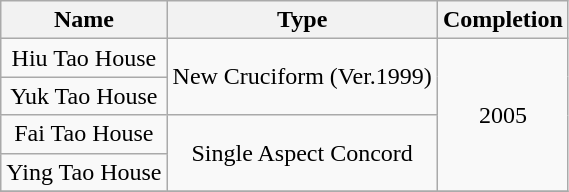<table class="wikitable" style="text-align: center">
<tr>
<th>Name</th>
<th>Type</th>
<th>Completion</th>
</tr>
<tr>
<td>Hiu Tao House</td>
<td rowspan="2">New Cruciform (Ver.1999)</td>
<td rowspan="4">2005</td>
</tr>
<tr>
<td>Yuk Tao House</td>
</tr>
<tr>
<td>Fai Tao House</td>
<td rowspan="2">Single Aspect Concord</td>
</tr>
<tr>
<td>Ying Tao House</td>
</tr>
<tr>
</tr>
</table>
